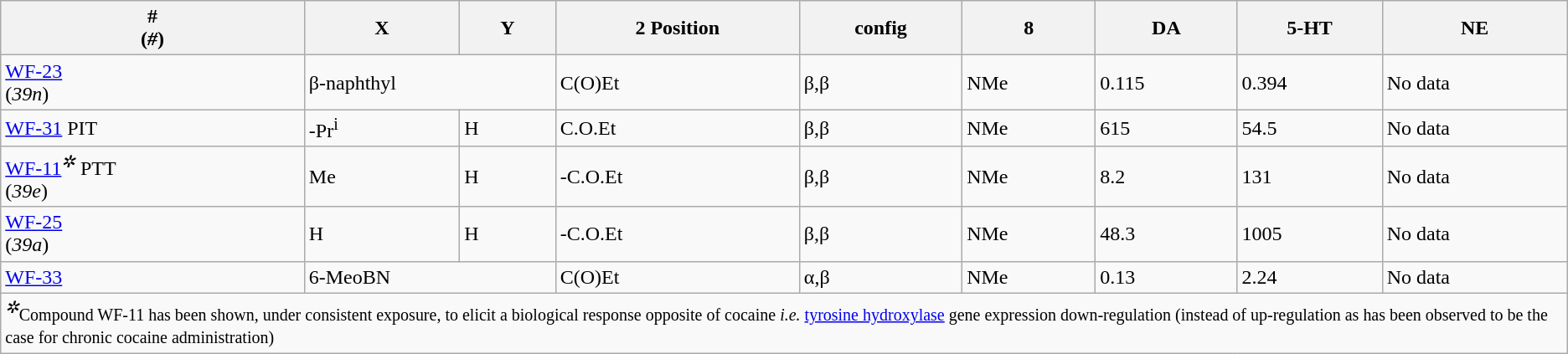<table class="wikitable sort-under">
<tr>
<th>#<br>(<em>#</em>)</th>
<th>X</th>
<th>Y</th>
<th>2 Position</th>
<th>config</th>
<th>8</th>
<th>DA</th>
<th>5-HT</th>
<th>NE</th>
</tr>
<tr>
<td><a href='#'>WF-23</a><br>(<em>39n</em>)</td>
<td colspan=2>β-naphthyl</td>
<td>C(O)Et</td>
<td>β,β</td>
<td>NMe</td>
<td>0.115</td>
<td>0.394</td>
<td>No data</td>
</tr>
<tr>
<td><a href='#'>WF-31</a> PIT</td>
<td>-Pr<sup>i</sup></td>
<td>H</td>
<td>C.O.Et</td>
<td>β,β</td>
<td>NMe</td>
<td>615</td>
<td>54.5</td>
<td>No data</td>
</tr>
<tr>
<td><a href='#'>WF-11</a><sup><em>✲</em></sup> PTT<br>(<em>39e</em>)</td>
<td>Me</td>
<td>H</td>
<td>-C.O.Et</td>
<td>β,β</td>
<td>NMe</td>
<td>8.2</td>
<td>131</td>
<td>No data</td>
</tr>
<tr>
<td><a href='#'>WF-25</a><br>(<em>39a</em>)</td>
<td>H</td>
<td>H</td>
<td>-C.O.Et</td>
<td>β,β</td>
<td>NMe</td>
<td>48.3</td>
<td>1005</td>
<td>No data</td>
</tr>
<tr>
<td><a href='#'>WF-33</a></td>
<td colspan=2>6-MeoBN</td>
<td>C(O)Et</td>
<td>α,β</td>
<td>NMe</td>
<td>0.13</td>
<td>2.24</td>
<td>No data</td>
</tr>
<tr>
<td colspan=9><sup><em>✲</em></sup><small>Compound WF-11 has been shown, under consistent exposure, to elicit a biological response opposite of cocaine <em>i.e.</em> <a href='#'>tyrosine hydroxylase</a> gene expression down-regulation (instead of up-regulation as has been observed to be the case for chronic cocaine administration)</small></td>
</tr>
</table>
